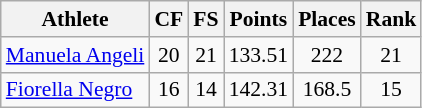<table class="wikitable" border="1" style="font-size:90%">
<tr>
<th>Athlete</th>
<th>CF</th>
<th>FS</th>
<th>Points</th>
<th>Places</th>
<th>Rank</th>
</tr>
<tr align=center>
<td align=left><a href='#'>Manuela Angeli</a></td>
<td>20</td>
<td>21</td>
<td>133.51</td>
<td>222</td>
<td>21</td>
</tr>
<tr align=center>
<td align=left><a href='#'>Fiorella Negro</a></td>
<td>16</td>
<td>14</td>
<td>142.31</td>
<td>168.5</td>
<td>15</td>
</tr>
</table>
